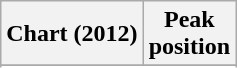<table class="wikitable sortable">
<tr>
<th align="left">Chart (2012)</th>
<th style="text-align:center;">Peak<br>position</th>
</tr>
<tr>
</tr>
<tr>
</tr>
<tr>
</tr>
<tr>
</tr>
</table>
